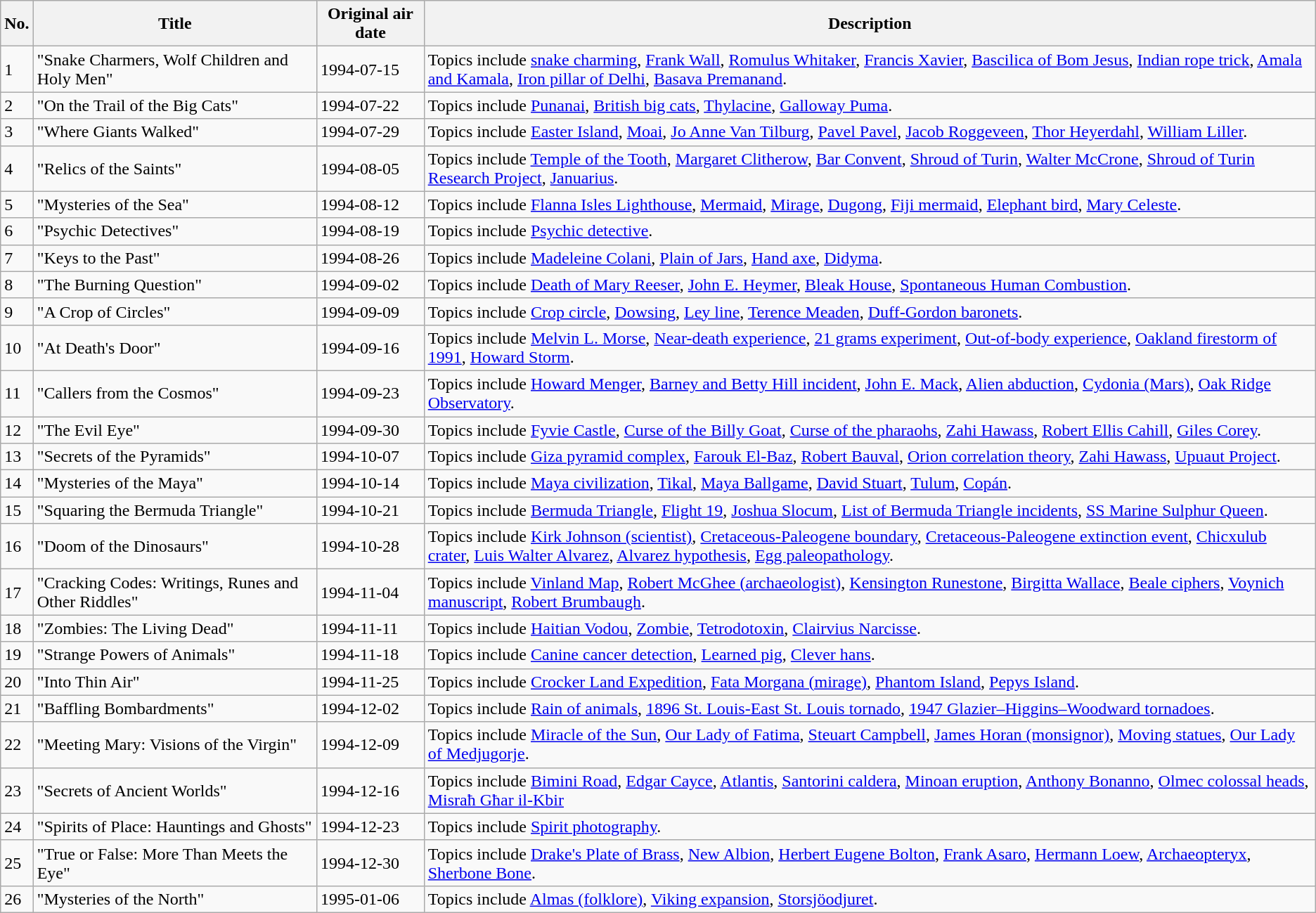<table class="wikitable">
<tr>
<th>No.</th>
<th>Title</th>
<th>Original air date</th>
<th>Description</th>
</tr>
<tr>
<td>1</td>
<td>"Snake Charmers, Wolf Children and Holy Men"</td>
<td>1994-07-15</td>
<td>Topics include <a href='#'>snake charming</a>, <a href='#'>Frank Wall</a>, <a href='#'>Romulus Whitaker</a>, <a href='#'>Francis Xavier</a>, <a href='#'>Bascilica of Bom Jesus</a>, <a href='#'>Indian rope trick</a>, <a href='#'>Amala and Kamala</a>, <a href='#'>Iron pillar of Delhi</a>, <a href='#'>Basava Premanand</a>.</td>
</tr>
<tr>
<td>2</td>
<td>"On the Trail of the Big Cats"</td>
<td>1994-07-22</td>
<td>Topics include <a href='#'>Punanai</a>, <a href='#'>British big cats</a>, <a href='#'>Thylacine</a>, <a href='#'>Galloway Puma</a>.</td>
</tr>
<tr>
<td>3</td>
<td>"Where Giants Walked"</td>
<td>1994-07-29</td>
<td>Topics include <a href='#'>Easter Island</a>, <a href='#'>Moai</a>, <a href='#'>Jo Anne Van Tilburg</a>, <a href='#'>Pavel Pavel</a>, <a href='#'>Jacob Roggeveen</a>, <a href='#'>Thor Heyerdahl</a>, <a href='#'>William Liller</a>.</td>
</tr>
<tr>
<td>4</td>
<td>"Relics of the Saints"</td>
<td>1994-08-05</td>
<td>Topics include <a href='#'>Temple of the Tooth</a>, <a href='#'>Margaret Clitherow</a>, <a href='#'>Bar Convent</a>, <a href='#'>Shroud of Turin</a>, <a href='#'>Walter McCrone</a>, <a href='#'>Shroud of Turin Research Project</a>, <a href='#'>Januarius</a>.</td>
</tr>
<tr>
<td>5</td>
<td>"Mysteries of the Sea"</td>
<td>1994-08-12</td>
<td>Topics include <a href='#'>Flanna Isles Lighthouse</a>, <a href='#'>Mermaid</a>, <a href='#'>Mirage</a>, <a href='#'>Dugong</a>, <a href='#'>Fiji mermaid</a>, <a href='#'>Elephant bird</a>, <a href='#'>Mary Celeste</a>.</td>
</tr>
<tr>
<td>6</td>
<td>"Psychic Detectives"</td>
<td>1994-08-19</td>
<td>Topics include <a href='#'>Psychic detective</a>.</td>
</tr>
<tr>
<td>7</td>
<td>"Keys to the Past"</td>
<td>1994-08-26</td>
<td>Topics include <a href='#'>Madeleine Colani</a>, <a href='#'>Plain of Jars</a>, <a href='#'>Hand axe</a>, <a href='#'>Didyma</a>.</td>
</tr>
<tr>
<td>8</td>
<td>"The Burning Question"</td>
<td>1994-09-02</td>
<td>Topics include <a href='#'>Death of Mary Reeser</a>, <a href='#'>John E. Heymer</a>, <a href='#'>Bleak House</a>, <a href='#'>Spontaneous Human Combustion</a>.</td>
</tr>
<tr>
<td>9</td>
<td>"A Crop of Circles"</td>
<td>1994-09-09</td>
<td>Topics include <a href='#'>Crop circle</a>, <a href='#'>Dowsing</a>, <a href='#'>Ley line</a>, <a href='#'>Terence Meaden</a>, <a href='#'>Duff-Gordon baronets</a>.</td>
</tr>
<tr>
<td>10</td>
<td>"At Death's Door"</td>
<td>1994-09-16</td>
<td>Topics include <a href='#'>Melvin L. Morse</a>, <a href='#'>Near-death experience</a>, <a href='#'>21 grams experiment</a>, <a href='#'>Out-of-body experience</a>, <a href='#'>Oakland firestorm of 1991</a>, <a href='#'>Howard Storm</a>.</td>
</tr>
<tr>
<td>11</td>
<td>"Callers from the Cosmos"</td>
<td>1994-09-23</td>
<td>Topics include <a href='#'>Howard Menger</a>, <a href='#'>Barney and Betty Hill incident</a>, <a href='#'>John E. Mack</a>, <a href='#'>Alien abduction</a>, <a href='#'>Cydonia (Mars)</a>, <a href='#'>Oak Ridge Observatory</a>.</td>
</tr>
<tr>
<td>12</td>
<td>"The Evil Eye"</td>
<td>1994-09-30</td>
<td>Topics include <a href='#'>Fyvie Castle</a>, <a href='#'>Curse of the Billy Goat</a>, <a href='#'>Curse of the pharaohs</a>, <a href='#'>Zahi Hawass</a>, <a href='#'>Robert Ellis Cahill</a>, <a href='#'>Giles Corey</a>.</td>
</tr>
<tr>
<td>13</td>
<td>"Secrets of the Pyramids"</td>
<td>1994-10-07</td>
<td>Topics include <a href='#'>Giza pyramid complex</a>, <a href='#'>Farouk El-Baz</a>, <a href='#'>Robert Bauval</a>, <a href='#'>Orion correlation theory</a>, <a href='#'>Zahi Hawass</a>, <a href='#'>Upuaut Project</a>.</td>
</tr>
<tr>
<td>14</td>
<td>"Mysteries of the Maya"</td>
<td>1994-10-14</td>
<td>Topics include <a href='#'>Maya civilization</a>, <a href='#'>Tikal</a>, <a href='#'>Maya Ballgame</a>, <a href='#'>David Stuart</a>, <a href='#'>Tulum</a>, <a href='#'>Copán</a>.</td>
</tr>
<tr>
<td>15</td>
<td>"Squaring the Bermuda Triangle"</td>
<td>1994-10-21</td>
<td>Topics include <a href='#'>Bermuda Triangle</a>, <a href='#'>Flight 19</a>, <a href='#'>Joshua Slocum</a>, <a href='#'>List of Bermuda Triangle incidents</a>, <a href='#'>SS Marine Sulphur Queen</a>.</td>
</tr>
<tr>
<td>16</td>
<td>"Doom of the Dinosaurs"</td>
<td>1994-10-28</td>
<td>Topics include <a href='#'>Kirk Johnson (scientist)</a>, <a href='#'>Cretaceous-Paleogene boundary</a>, <a href='#'>Cretaceous-Paleogene extinction event</a>, <a href='#'>Chicxulub crater</a>, <a href='#'>Luis Walter Alvarez</a>, <a href='#'>Alvarez hypothesis</a>, <a href='#'>Egg paleopathology</a>.</td>
</tr>
<tr>
<td>17</td>
<td>"Cracking Codes: Writings, Runes and Other Riddles"</td>
<td>1994-11-04</td>
<td>Topics include <a href='#'>Vinland Map</a>, <a href='#'>Robert McGhee (archaeologist)</a>, <a href='#'>Kensington Runestone</a>, <a href='#'>Birgitta Wallace</a>, <a href='#'>Beale ciphers</a>, <a href='#'>Voynich manuscript</a>, <a href='#'>Robert Brumbaugh</a>.</td>
</tr>
<tr>
<td>18</td>
<td>"Zombies: The Living Dead"</td>
<td>1994-11-11</td>
<td>Topics include <a href='#'>Haitian Vodou</a>, <a href='#'>Zombie</a>, <a href='#'>Tetrodotoxin</a>, <a href='#'>Clairvius Narcisse</a>.</td>
</tr>
<tr>
<td>19</td>
<td>"Strange Powers of Animals"</td>
<td>1994-11-18</td>
<td>Topics include <a href='#'>Canine cancer detection</a>, <a href='#'>Learned pig</a>, <a href='#'>Clever hans</a>.</td>
</tr>
<tr>
<td>20</td>
<td>"Into Thin Air"</td>
<td>1994-11-25</td>
<td>Topics include <a href='#'>Crocker Land Expedition</a>, <a href='#'>Fata Morgana (mirage)</a>, <a href='#'>Phantom Island</a>, <a href='#'>Pepys Island</a>.</td>
</tr>
<tr>
<td>21</td>
<td>"Baffling Bombardments"</td>
<td>1994-12-02</td>
<td>Topics include <a href='#'>Rain of animals</a>, <a href='#'>1896 St. Louis-East St. Louis tornado</a>, <a href='#'>1947 Glazier–Higgins–Woodward tornadoes</a>.</td>
</tr>
<tr>
<td>22</td>
<td>"Meeting Mary: Visions of the Virgin"</td>
<td>1994-12-09</td>
<td>Topics include <a href='#'>Miracle of the Sun</a>, <a href='#'>Our Lady of Fatima</a>, <a href='#'>Steuart Campbell</a>, <a href='#'>James Horan (monsignor)</a>, <a href='#'>Moving statues</a>, <a href='#'>Our Lady of Medjugorje</a>.</td>
</tr>
<tr>
<td>23</td>
<td>"Secrets of Ancient Worlds"</td>
<td>1994-12-16</td>
<td>Topics include <a href='#'>Bimini Road</a>, <a href='#'>Edgar Cayce</a>, <a href='#'>Atlantis</a>, <a href='#'>Santorini caldera</a>, <a href='#'>Minoan eruption</a>, <a href='#'>Anthony Bonanno</a>, <a href='#'>Olmec colossal heads</a>, <a href='#'>Misraħ Għar il-Kbir</a></td>
</tr>
<tr>
<td>24</td>
<td>"Spirits of Place: Hauntings and Ghosts"</td>
<td>1994-12-23</td>
<td>Topics include <a href='#'>Spirit photography</a>.</td>
</tr>
<tr>
<td>25</td>
<td>"True or False: More Than Meets the Eye"</td>
<td>1994-12-30</td>
<td>Topics include <a href='#'>Drake's Plate of Brass</a>, <a href='#'>New Albion</a>, <a href='#'>Herbert Eugene Bolton</a>, <a href='#'>Frank Asaro</a>, <a href='#'>Hermann Loew</a>, <a href='#'>Archaeopteryx</a>, <a href='#'>Sherbone Bone</a>.</td>
</tr>
<tr>
<td>26</td>
<td>"Mysteries of the North"</td>
<td>1995-01-06</td>
<td>Topics include <a href='#'>Almas (folklore)</a>, <a href='#'>Viking expansion</a>, <a href='#'>Storsjöodjuret</a>.</td>
</tr>
</table>
